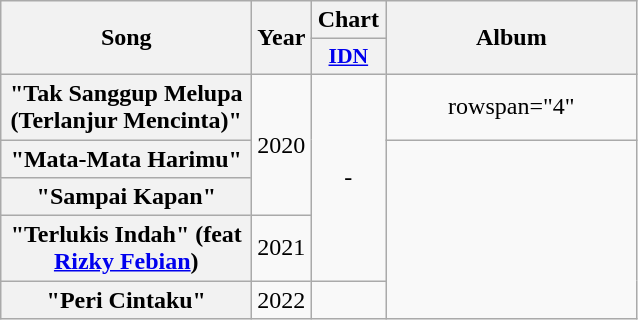<table class="wikitable plainrowheaders" style="text-align:center">
<tr>
<th scope="col" rowspan="2" style="width:10em;">Song</th>
<th scope="col" rowspan="2">Year</th>
<th scope="col" colspan="1">Chart</th>
<th scope="col" rowspan="2" style="width:10em;">Album</th>
</tr>
<tr>
<th scope="col" style="width:3em;font-size:90%;"><a href='#'>IDN</a><br></th>
</tr>
<tr>
<th scope="row">"Tak Sanggup Melupa (Terlanjur Mencinta)" </th>
<td rowspan=3">2020</td>
<td rowspan="4">-</td>
<td>rowspan="4" </td>
</tr>
<tr>
<th scope="row">"Mata-Mata Harimu" </th>
</tr>
<tr>
<th scope="row">"Sampai Kapan" </th>
</tr>
<tr>
<th scope="row">"Terlukis Indah" (feat <a href='#'>Rizky Febian</a>) </th>
<td>2021</td>
</tr>
<tr>
<th scope="row">"Peri Cintaku"</th>
<td>2022</td>
<td></td>
</tr>
</table>
